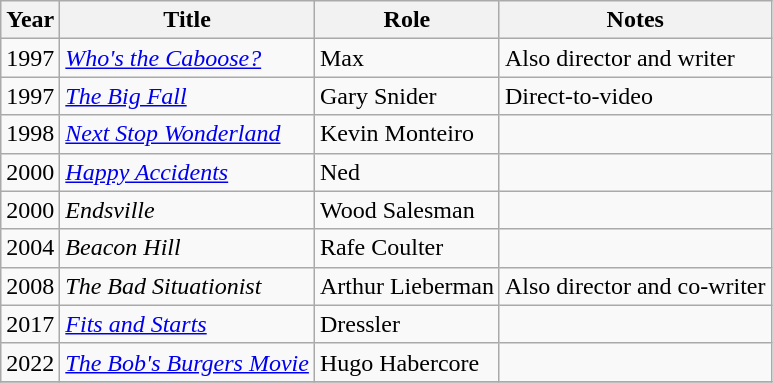<table class="wikitable sortable">
<tr>
<th>Year</th>
<th>Title</th>
<th>Role</th>
<th>Notes</th>
</tr>
<tr>
<td>1997</td>
<td><em><a href='#'>Who's the Caboose?</a></em></td>
<td>Max</td>
<td>Also director and writer</td>
</tr>
<tr>
<td>1997</td>
<td><em><a href='#'>The Big Fall</a></em></td>
<td>Gary Snider</td>
<td>Direct-to-video</td>
</tr>
<tr>
<td>1998</td>
<td><em><a href='#'>Next Stop Wonderland</a></em></td>
<td>Kevin Monteiro</td>
<td></td>
</tr>
<tr>
<td>2000</td>
<td><a href='#'><em>Happy Accidents</em></a></td>
<td>Ned</td>
<td></td>
</tr>
<tr>
<td>2000</td>
<td><em>Endsville</em></td>
<td>Wood Salesman</td>
<td></td>
</tr>
<tr>
<td>2004</td>
<td><em>Beacon Hill</em></td>
<td>Rafe Coulter</td>
<td></td>
</tr>
<tr>
<td>2008</td>
<td><em>The Bad Situationist</em></td>
<td>Arthur Lieberman</td>
<td>Also director and co-writer</td>
</tr>
<tr>
<td>2017</td>
<td><em><a href='#'>Fits and Starts</a></em></td>
<td>Dressler</td>
<td></td>
</tr>
<tr>
<td>2022</td>
<td><em><a href='#'>The Bob's Burgers Movie</a></em></td>
<td>Hugo Habercore</td>
<td></td>
</tr>
<tr>
</tr>
</table>
